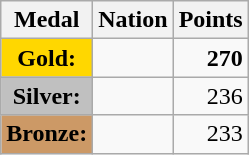<table class="wikitable">
<tr>
<th>Medal</th>
<th>Nation</th>
<th>Points</th>
</tr>
<tr>
<td style="text-align:center;background-color:gold;"><strong>Gold:</strong></td>
<td><strong></strong></td>
<td align="right"><strong>270</strong></td>
</tr>
<tr>
<td style="text-align:center;background-color:silver;"><strong>Silver:</strong></td>
<td></td>
<td align="right">236</td>
</tr>
<tr>
<td style="text-align:center;background-color:#CC9966;"><strong>Bronze:</strong></td>
<td></td>
<td align="right">233</td>
</tr>
</table>
